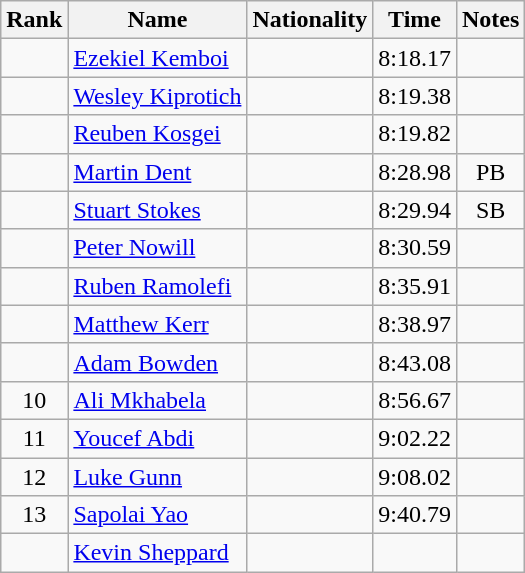<table class="wikitable sortable" style="text-align:center">
<tr>
<th>Rank</th>
<th>Name</th>
<th>Nationality</th>
<th>Time</th>
<th>Notes</th>
</tr>
<tr>
<td></td>
<td align=left><a href='#'>Ezekiel Kemboi</a></td>
<td align=left></td>
<td>8:18.17</td>
<td></td>
</tr>
<tr>
<td></td>
<td align=left><a href='#'>Wesley Kiprotich</a></td>
<td align=left></td>
<td>8:19.38</td>
<td></td>
</tr>
<tr>
<td></td>
<td align=left><a href='#'>Reuben Kosgei</a></td>
<td align=left></td>
<td>8:19.82</td>
<td></td>
</tr>
<tr>
<td></td>
<td align=left><a href='#'>Martin Dent</a></td>
<td align=left></td>
<td>8:28.98</td>
<td>PB</td>
</tr>
<tr>
<td></td>
<td align=left><a href='#'>Stuart Stokes</a></td>
<td align=left></td>
<td>8:29.94</td>
<td>SB</td>
</tr>
<tr>
<td></td>
<td align=left><a href='#'>Peter Nowill</a></td>
<td align=left></td>
<td>8:30.59</td>
<td></td>
</tr>
<tr>
<td></td>
<td align=left><a href='#'>Ruben Ramolefi</a></td>
<td align=left></td>
<td>8:35.91</td>
<td></td>
</tr>
<tr>
<td></td>
<td align=left><a href='#'>Matthew Kerr</a></td>
<td align=left></td>
<td>8:38.97</td>
<td></td>
</tr>
<tr>
<td></td>
<td align=left><a href='#'>Adam Bowden</a></td>
<td align=left></td>
<td>8:43.08</td>
<td></td>
</tr>
<tr>
<td>10</td>
<td align=left><a href='#'>Ali Mkhabela</a></td>
<td align=left></td>
<td>8:56.67</td>
<td></td>
</tr>
<tr>
<td>11</td>
<td align=left><a href='#'>Youcef Abdi</a></td>
<td align=left></td>
<td>9:02.22</td>
<td></td>
</tr>
<tr>
<td>12</td>
<td align=left><a href='#'>Luke Gunn</a></td>
<td align=left></td>
<td>9:08.02</td>
<td></td>
</tr>
<tr>
<td>13</td>
<td align=left><a href='#'>Sapolai Yao</a></td>
<td align=left></td>
<td>9:40.79</td>
<td></td>
</tr>
<tr>
<td></td>
<td align=left><a href='#'>Kevin Sheppard</a></td>
<td align=left></td>
<td></td>
<td></td>
</tr>
</table>
